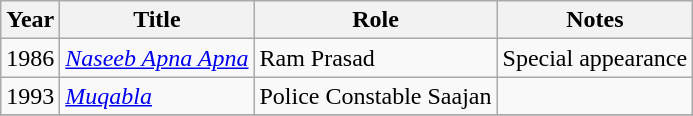<table class="wikitable sortable">
<tr>
<th scope="col">Year</th>
<th scope="col">Title</th>
<th scope="col">Role</th>
<th class="unsortable" scope="col">Notes</th>
</tr>
<tr>
<td>1986</td>
<td><em><a href='#'>Naseeb Apna Apna</a></em></td>
<td>Ram Prasad</td>
<td>Special appearance</td>
</tr>
<tr>
<td>1993</td>
<td><em><a href='#'>Muqabla</a></em></td>
<td>Police Constable Saajan</td>
<td></td>
</tr>
<tr>
</tr>
</table>
